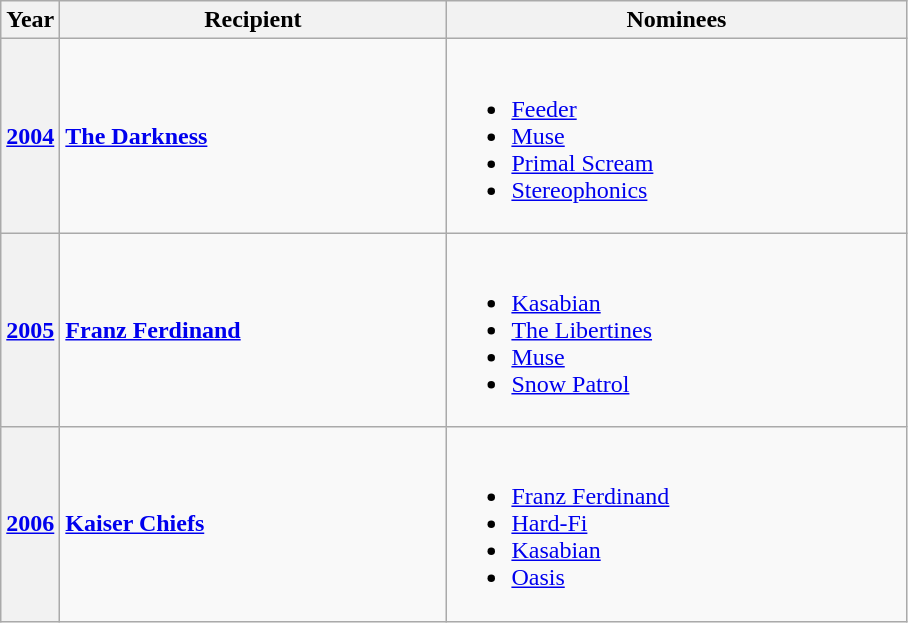<table class="wikitable sortable">
<tr>
<th>Year</th>
<th width=250px>Recipient</th>
<th width=300px class=unsortable>Nominees</th>
</tr>
<tr>
<th><a href='#'>2004</a></th>
<td><strong><a href='#'>The Darkness</a></strong></td>
<td><br><ul><li><a href='#'>Feeder</a></li><li><a href='#'>Muse</a></li><li><a href='#'>Primal Scream</a></li><li><a href='#'>Stereophonics</a></li></ul></td>
</tr>
<tr>
<th><a href='#'>2005</a></th>
<td><strong><a href='#'>Franz Ferdinand</a></strong></td>
<td><br><ul><li><a href='#'>Kasabian</a></li><li><a href='#'>The Libertines</a></li><li><a href='#'>Muse</a></li><li><a href='#'>Snow Patrol</a></li></ul></td>
</tr>
<tr>
<th><a href='#'>2006</a></th>
<td><strong><a href='#'>Kaiser Chiefs</a></strong></td>
<td><br><ul><li><a href='#'>Franz Ferdinand</a></li><li><a href='#'>Hard-Fi</a></li><li><a href='#'>Kasabian</a></li><li><a href='#'>Oasis</a></li></ul></td>
</tr>
</table>
